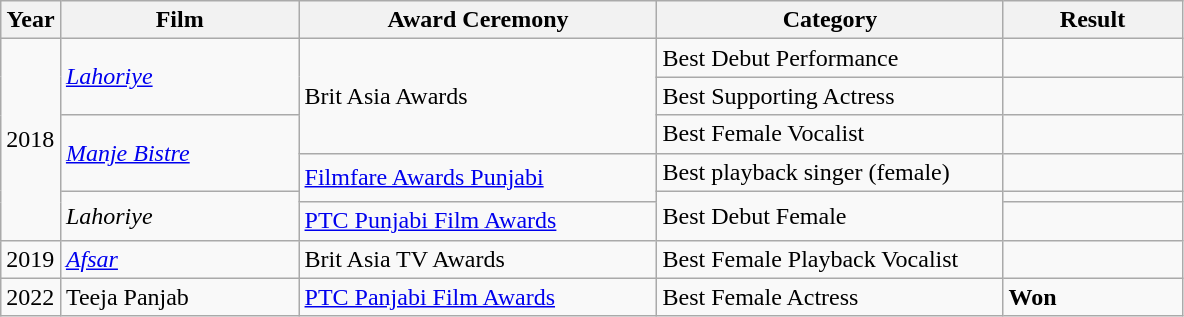<table class="wikitable plainrowheaders">
<tr>
<th width=5%>Year</th>
<th style="width:20%;">Film</th>
<th style="width:30%;">Award Ceremony</th>
<th style="width:29%;">Category</th>
<th style="width:15%;">Result</th>
</tr>
<tr>
<td rowspan="6">2018</td>
<td rowspan="2"><em><a href='#'>Lahoriye</a></em></td>
<td rowspan="3">Brit Asia Awards</td>
<td>Best Debut Performance</td>
<td></td>
</tr>
<tr>
<td>Best Supporting Actress</td>
<td></td>
</tr>
<tr>
<td rowspan="2"><em><a href='#'>Manje Bistre</a></em></td>
<td>Best Female Vocalist</td>
<td></td>
</tr>
<tr>
<td rowspan="2"><a href='#'>Filmfare Awards Punjabi</a></td>
<td>Best playback singer (female)</td>
<td></td>
</tr>
<tr>
<td rowspan="2"><em>Lahoriye</em></td>
<td rowspan="2">Best Debut Female</td>
<td></td>
</tr>
<tr>
<td><a href='#'>PTC Punjabi Film Awards</a></td>
<td></td>
</tr>
<tr>
<td rowspan="1">2019</td>
<td><em><a href='#'>Afsar</a></em></td>
<td>Brit Asia TV Awards</td>
<td>Best Female Playback Vocalist</td>
<td></td>
</tr>
<tr>
<td>2022</td>
<td>Teeja Panjab</td>
<td><a href='#'>PTC Panjabi Film Awards</a></td>
<td>Best Female Actress</td>
<td><strong>Won</strong></td>
</tr>
</table>
